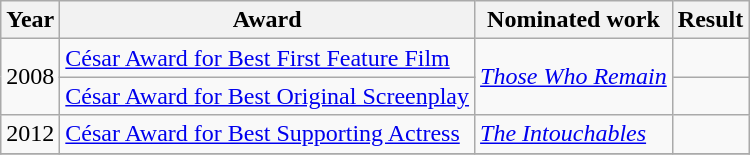<table class = "wikitable">
<tr>
<th>Year</th>
<th>Award</th>
<th>Nominated work</th>
<th>Result</th>
</tr>
<tr>
<td rowspan=2>2008</td>
<td><a href='#'>César Award for Best First Feature Film</a></td>
<td rowspan=2><em><a href='#'>Those Who Remain</a></em></td>
<td></td>
</tr>
<tr>
<td><a href='#'>César Award for Best Original Screenplay</a></td>
<td></td>
</tr>
<tr>
<td>2012</td>
<td><a href='#'>César Award for Best Supporting Actress</a></td>
<td><em><a href='#'>The Intouchables</a></em></td>
<td></td>
</tr>
<tr>
</tr>
</table>
